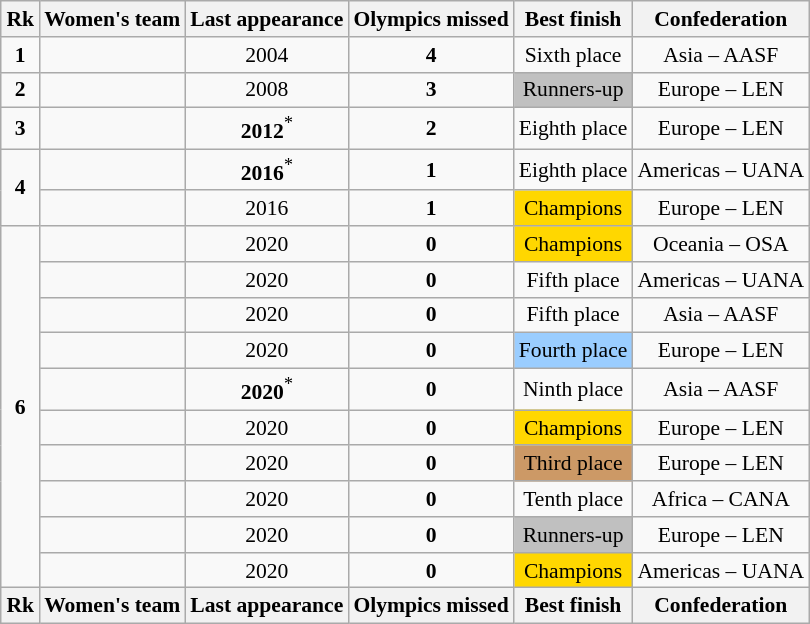<table class="wikitable sortable" style="text-align: center; font-size: 90%; margin-left: 1em;">
<tr>
<th>Rk</th>
<th>Women's team</th>
<th>Last appearance</th>
<th>Olympics missed</th>
<th class="unsortable">Best finish</th>
<th>Confederation</th>
</tr>
<tr>
<td><strong>1</strong></td>
<td style="text-align: left;"></td>
<td>2004</td>
<td><strong>4</strong></td>
<td>Sixth place</td>
<td>Asia – AASF</td>
</tr>
<tr>
<td><strong>2</strong></td>
<td style="text-align: left;"></td>
<td>2008</td>
<td><strong>3</strong></td>
<td style="background-color: silver;">Runners-up</td>
<td>Europe – LEN</td>
</tr>
<tr>
<td><strong>3</strong></td>
<td style="text-align: left;"></td>
<td data-sort-value="2012"><strong>2012</strong><sup>*</sup></td>
<td><strong>2</strong></td>
<td>Eighth place</td>
<td>Europe – LEN</td>
</tr>
<tr>
<td rowspan="2"><strong>4</strong></td>
<td style="text-align: left;"></td>
<td data-sort-value="2016"><strong>2016</strong><sup>*</sup></td>
<td><strong>1</strong></td>
<td>Eighth place</td>
<td>Americas – UANA</td>
</tr>
<tr>
<td style="text-align: left;"></td>
<td>2016</td>
<td><strong>1</strong></td>
<td style="background-color: gold;">Champions</td>
<td>Europe – LEN</td>
</tr>
<tr>
<td rowspan="10"><strong>6</strong></td>
<td style="text-align: left;"></td>
<td>2020</td>
<td><strong>0</strong></td>
<td style="background-color: gold;">Champions</td>
<td>Oceania – OSA</td>
</tr>
<tr>
<td style="text-align: left;"></td>
<td>2020</td>
<td><strong>0</strong></td>
<td>Fifth place</td>
<td>Americas – UANA</td>
</tr>
<tr>
<td style="text-align: left;"></td>
<td>2020</td>
<td><strong>0</strong></td>
<td>Fifth place</td>
<td>Asia – AASF</td>
</tr>
<tr>
<td style="text-align: left;"></td>
<td>2020</td>
<td><strong>0</strong></td>
<td style="background-color: #9acdff;">Fourth place</td>
<td>Europe – LEN</td>
</tr>
<tr>
<td style="text-align: left;"></td>
<td data-sort-value="2020"><strong>2020</strong><sup>*</sup></td>
<td><strong>0</strong></td>
<td>Ninth place</td>
<td>Asia – AASF</td>
</tr>
<tr>
<td style="text-align: left;"></td>
<td>2020</td>
<td><strong>0</strong></td>
<td style="background-color: gold;">Champions</td>
<td>Europe – LEN</td>
</tr>
<tr>
<td style="text-align: left;"></td>
<td>2020</td>
<td><strong>0</strong></td>
<td style="background-color: #cc9966;">Third place</td>
<td>Europe – LEN</td>
</tr>
<tr>
<td style="text-align: left;"></td>
<td>2020</td>
<td><strong>0</strong></td>
<td>Tenth place</td>
<td>Africa – CANA</td>
</tr>
<tr>
<td style="text-align: left;"></td>
<td>2020</td>
<td><strong>0</strong></td>
<td style="background-color: silver;">Runners-up</td>
<td>Europe – LEN</td>
</tr>
<tr>
<td style="text-align: left;"></td>
<td>2020</td>
<td><strong>0</strong></td>
<td style="background-color: gold;">Champions</td>
<td>Americas – UANA</td>
</tr>
<tr>
<th>Rk</th>
<th>Women's team</th>
<th>Last appearance</th>
<th>Olympics missed</th>
<th>Best finish</th>
<th>Confederation</th>
</tr>
</table>
